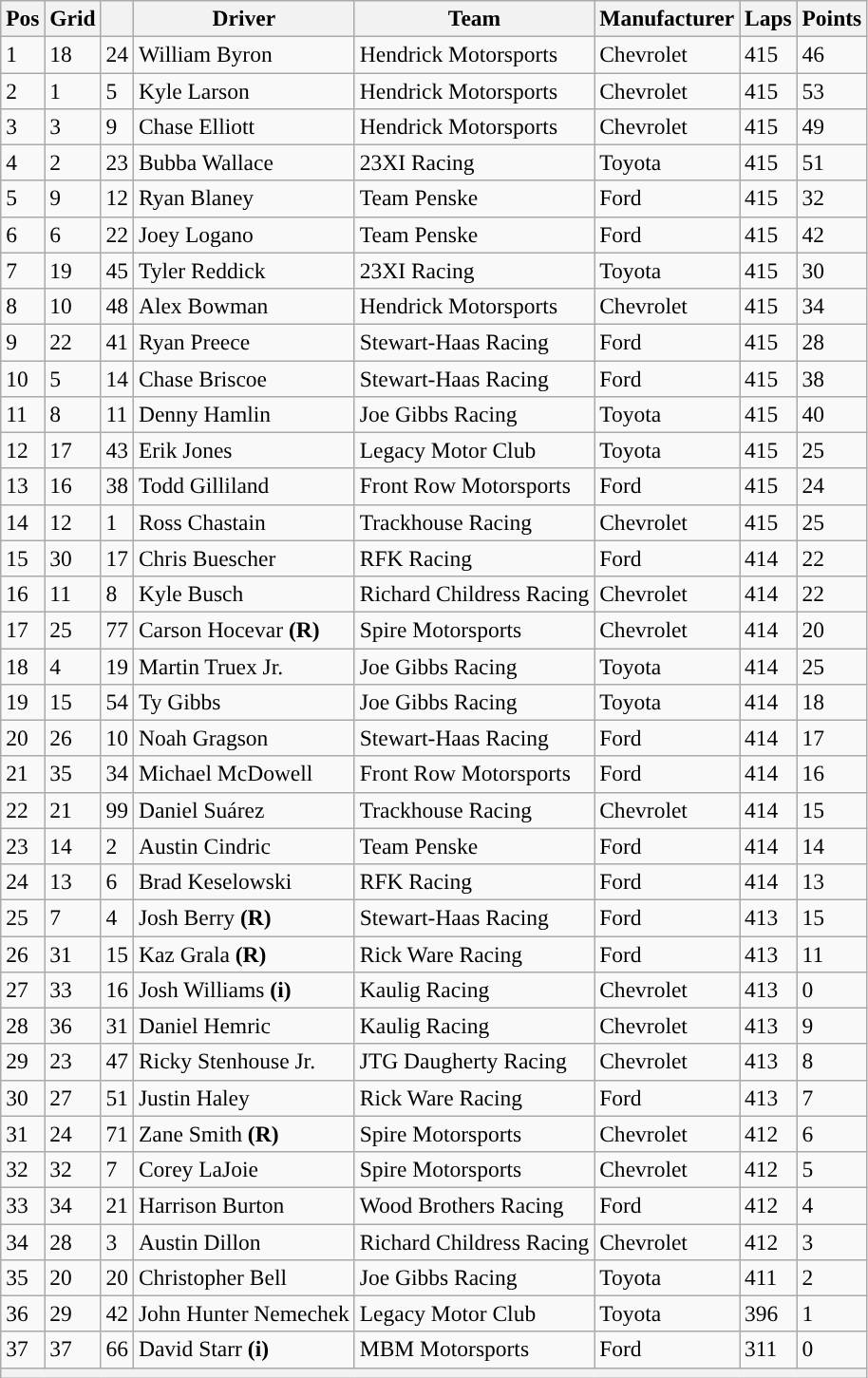<table class="wikitable" style="font-size:98%">
<tr>
<th>Pos</th>
<th>Grid</th>
<th></th>
<th>Driver</th>
<th>Team</th>
<th>Manufacturer</th>
<th>Laps</th>
<th>Points</th>
</tr>
<tr>
<td>1</td>
<td>18</td>
<td>24</td>
<td>William Byron</td>
<td>Hendrick Motorsports</td>
<td>Chevrolet</td>
<td>415</td>
<td>46</td>
</tr>
<tr>
<td>2</td>
<td>1</td>
<td>5</td>
<td>Kyle Larson</td>
<td>Hendrick Motorsports</td>
<td>Chevrolet</td>
<td>415</td>
<td>53</td>
</tr>
<tr>
<td>3</td>
<td>3</td>
<td>9</td>
<td>Chase Elliott</td>
<td>Hendrick Motorsports</td>
<td>Chevrolet</td>
<td>415</td>
<td>49</td>
</tr>
<tr>
<td>4</td>
<td>2</td>
<td>23</td>
<td>Bubba Wallace</td>
<td>23XI Racing</td>
<td>Toyota</td>
<td>415</td>
<td>51</td>
</tr>
<tr>
<td>5</td>
<td>9</td>
<td>12</td>
<td>Ryan Blaney</td>
<td>Team Penske</td>
<td>Ford</td>
<td>415</td>
<td>32</td>
</tr>
<tr>
<td>6</td>
<td>6</td>
<td>22</td>
<td>Joey Logano</td>
<td>Team Penske</td>
<td>Ford</td>
<td>415</td>
<td>42</td>
</tr>
<tr>
<td>7</td>
<td>19</td>
<td>45</td>
<td>Tyler Reddick</td>
<td>23XI Racing</td>
<td>Toyota</td>
<td>415</td>
<td>30</td>
</tr>
<tr>
<td>8</td>
<td>10</td>
<td>48</td>
<td>Alex Bowman</td>
<td>Hendrick Motorsports</td>
<td>Chevrolet</td>
<td>415</td>
<td>34</td>
</tr>
<tr>
<td>9</td>
<td>22</td>
<td>41</td>
<td>Ryan Preece</td>
<td>Stewart-Haas Racing</td>
<td>Ford</td>
<td>415</td>
<td>28</td>
</tr>
<tr>
<td>10</td>
<td>5</td>
<td>14</td>
<td>Chase Briscoe</td>
<td>Stewart-Haas Racing</td>
<td>Ford</td>
<td>415</td>
<td>38</td>
</tr>
<tr>
<td>11</td>
<td>8</td>
<td>11</td>
<td>Denny Hamlin</td>
<td>Joe Gibbs Racing</td>
<td>Toyota</td>
<td>415</td>
<td>40</td>
</tr>
<tr>
<td>12</td>
<td>17</td>
<td>43</td>
<td>Erik Jones</td>
<td>Legacy Motor Club</td>
<td>Toyota</td>
<td>415</td>
<td>25</td>
</tr>
<tr>
<td>13</td>
<td>16</td>
<td>38</td>
<td>Todd Gilliland</td>
<td>Front Row Motorsports</td>
<td>Ford</td>
<td>415</td>
<td>24</td>
</tr>
<tr>
<td>14</td>
<td>12</td>
<td>1</td>
<td>Ross Chastain</td>
<td>Trackhouse Racing</td>
<td>Chevrolet</td>
<td>415</td>
<td>25</td>
</tr>
<tr>
<td>15</td>
<td>30</td>
<td>17</td>
<td>Chris Buescher</td>
<td>RFK Racing</td>
<td>Ford</td>
<td>414</td>
<td>22</td>
</tr>
<tr>
<td>16</td>
<td>11</td>
<td>8</td>
<td>Kyle Busch</td>
<td>Richard Childress Racing</td>
<td>Chevrolet</td>
<td>414</td>
<td>22</td>
</tr>
<tr>
<td>17</td>
<td>25</td>
<td>77</td>
<td>Carson Hocevar <strong>(R)</strong></td>
<td>Spire Motorsports</td>
<td>Chevrolet</td>
<td>414</td>
<td>20</td>
</tr>
<tr>
<td>18</td>
<td>4</td>
<td>19</td>
<td>Martin Truex Jr.</td>
<td>Joe Gibbs Racing</td>
<td>Toyota</td>
<td>414</td>
<td>25</td>
</tr>
<tr>
<td>19</td>
<td>15</td>
<td>54</td>
<td>Ty Gibbs</td>
<td>Joe Gibbs Racing</td>
<td>Toyota</td>
<td>414</td>
<td>18</td>
</tr>
<tr>
<td>20</td>
<td>26</td>
<td>10</td>
<td>Noah Gragson</td>
<td>Stewart-Haas Racing</td>
<td>Ford</td>
<td>414</td>
<td>17</td>
</tr>
<tr>
<td>21</td>
<td>35</td>
<td>34</td>
<td>Michael McDowell</td>
<td>Front Row Motorsports</td>
<td>Ford</td>
<td>414</td>
<td>16</td>
</tr>
<tr>
<td>22</td>
<td>21</td>
<td>99</td>
<td>Daniel Suárez</td>
<td>Trackhouse Racing</td>
<td>Chevrolet</td>
<td>414</td>
<td>15</td>
</tr>
<tr>
<td>23</td>
<td>14</td>
<td>2</td>
<td>Austin Cindric</td>
<td>Team Penske</td>
<td>Ford</td>
<td>414</td>
<td>14</td>
</tr>
<tr>
<td>24</td>
<td>13</td>
<td>6</td>
<td>Brad Keselowski</td>
<td>RFK Racing</td>
<td>Ford</td>
<td>414</td>
<td>13</td>
</tr>
<tr>
<td>25</td>
<td>7</td>
<td>4</td>
<td>Josh Berry <strong>(R)</strong></td>
<td>Stewart-Haas Racing</td>
<td>Ford</td>
<td>413</td>
<td>15</td>
</tr>
<tr>
<td>26</td>
<td>31</td>
<td>15</td>
<td>Kaz Grala <strong>(R)</strong></td>
<td>Rick Ware Racing</td>
<td>Ford</td>
<td>413</td>
<td>11</td>
</tr>
<tr>
<td>27</td>
<td>33</td>
<td>16</td>
<td>Josh Williams <strong>(i)</strong></td>
<td>Kaulig Racing</td>
<td>Chevrolet</td>
<td>413</td>
<td>0</td>
</tr>
<tr>
<td>28</td>
<td>36</td>
<td>31</td>
<td>Daniel Hemric</td>
<td>Kaulig Racing</td>
<td>Chevrolet</td>
<td>413</td>
<td>9</td>
</tr>
<tr>
<td>29</td>
<td>23</td>
<td>47</td>
<td>Ricky Stenhouse Jr.</td>
<td>JTG Daugherty Racing</td>
<td>Chevrolet</td>
<td>413</td>
<td>8</td>
</tr>
<tr>
<td>30</td>
<td>27</td>
<td>51</td>
<td>Justin Haley</td>
<td>Rick Ware Racing</td>
<td>Ford</td>
<td>413</td>
<td>7</td>
</tr>
<tr>
<td>31</td>
<td>24</td>
<td>71</td>
<td>Zane Smith <strong>(R)</strong></td>
<td>Spire Motorsports</td>
<td>Chevrolet</td>
<td>412</td>
<td>6</td>
</tr>
<tr>
<td>32</td>
<td>32</td>
<td>7</td>
<td>Corey LaJoie</td>
<td>Spire Motorsports</td>
<td>Chevrolet</td>
<td>412</td>
<td>5</td>
</tr>
<tr>
<td>33</td>
<td>34</td>
<td>21</td>
<td>Harrison Burton</td>
<td>Wood Brothers Racing</td>
<td>Ford</td>
<td>412</td>
<td>4</td>
</tr>
<tr>
<td>34</td>
<td>28</td>
<td>3</td>
<td>Austin Dillon</td>
<td>Richard Childress Racing</td>
<td>Chevrolet</td>
<td>412</td>
<td>3</td>
</tr>
<tr>
<td>35</td>
<td>20</td>
<td>20</td>
<td>Christopher Bell</td>
<td>Joe Gibbs Racing</td>
<td>Toyota</td>
<td>411</td>
<td>2</td>
</tr>
<tr>
<td>36</td>
<td>29</td>
<td>42</td>
<td>John Hunter Nemechek</td>
<td>Legacy Motor Club</td>
<td>Toyota</td>
<td>396</td>
<td>1</td>
</tr>
<tr>
<td>37</td>
<td>37</td>
<td>66</td>
<td>David Starr <strong>(i)</strong></td>
<td>MBM Motorsports</td>
<td>Ford</td>
<td>311</td>
<td>0</td>
</tr>
<tr>
<th colspan="8"></th>
</tr>
</table>
